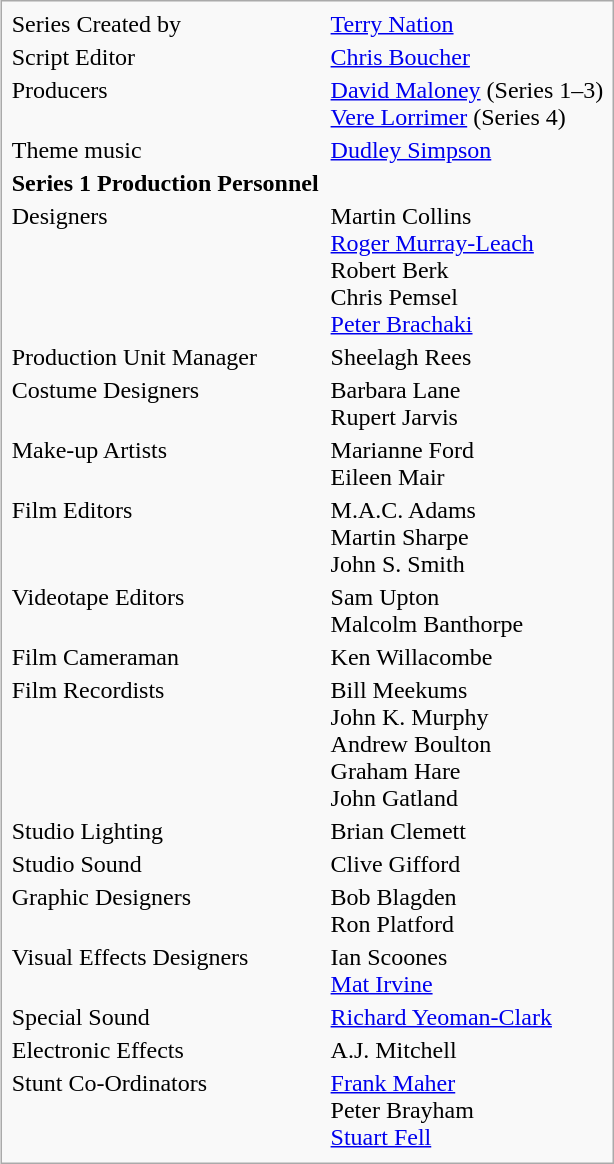<table class="infobox">
<tr>
<td>Series Created by</td>
<td></td>
<td><a href='#'>Terry Nation</a></td>
</tr>
<tr>
<td>Script Editor</td>
<td></td>
<td><a href='#'>Chris Boucher</a></td>
</tr>
<tr>
<td>Producers</td>
<td></td>
<td><a href='#'>David Maloney</a> (Series 1–3) <br> <a href='#'>Vere Lorrimer</a> (Series 4)</td>
</tr>
<tr>
<td>Theme music</td>
<td></td>
<td><a href='#'>Dudley Simpson</a></td>
</tr>
<tr>
<th>Series 1 Production Personnel</th>
</tr>
<tr>
<td>Designers</td>
<td></td>
<td>Martin Collins <br> <a href='#'>Roger Murray-Leach</a> <br> Robert Berk <br> Chris Pemsel <br> <a href='#'>Peter Brachaki</a></td>
</tr>
<tr>
<td>Production Unit Manager</td>
<td></td>
<td>Sheelagh Rees</td>
</tr>
<tr>
<td>Costume Designers</td>
<td></td>
<td>Barbara Lane <br> Rupert Jarvis</td>
</tr>
<tr>
<td>Make-up Artists</td>
<td></td>
<td>Marianne Ford <br> Eileen Mair</td>
</tr>
<tr>
<td>Film Editors</td>
<td></td>
<td>M.A.C. Adams <br> Martin Sharpe <br> John S. Smith</td>
</tr>
<tr>
<td>Videotape Editors</td>
<td></td>
<td>Sam Upton <br> Malcolm Banthorpe</td>
</tr>
<tr>
<td>Film Cameraman</td>
<td></td>
<td>Ken Willacombe</td>
</tr>
<tr>
<td>Film Recordists</td>
<td></td>
<td>Bill Meekums <br> John K. Murphy <br> Andrew Boulton <br> Graham Hare <br> John Gatland</td>
</tr>
<tr>
<td>Studio Lighting</td>
<td></td>
<td>Brian Clemett</td>
</tr>
<tr>
<td>Studio Sound</td>
<td></td>
<td>Clive Gifford</td>
</tr>
<tr>
<td>Graphic Designers</td>
<td></td>
<td>Bob Blagden <br> Ron Platford</td>
</tr>
<tr>
<td>Visual Effects Designers</td>
<td></td>
<td>Ian Scoones <br> <a href='#'>Mat Irvine</a></td>
</tr>
<tr>
<td>Special Sound</td>
<td></td>
<td><a href='#'>Richard Yeoman-Clark</a></td>
</tr>
<tr>
<td>Electronic Effects</td>
<td></td>
<td>A.J. Mitchell</td>
</tr>
<tr>
<td>Stunt Co-Ordinators</td>
<td></td>
<td><a href='#'>Frank Maher</a> <br> Peter Brayham <br> <a href='#'>Stuart Fell</a></td>
</tr>
<tr>
</tr>
</table>
